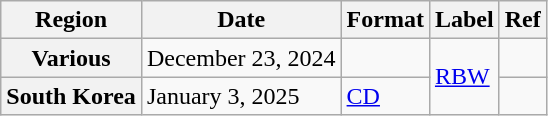<table class="wikitable plainrowheaders">
<tr>
<th scope="col">Region</th>
<th scope="col">Date</th>
<th scope="col">Format</th>
<th scope="col">Label</th>
<th>Ref</th>
</tr>
<tr>
<th scope="row">Various</th>
<td>December 23, 2024</td>
<td></td>
<td rowspan="2"><a href='#'>RBW</a></td>
<td></td>
</tr>
<tr>
<th scope="row">South Korea</th>
<td>January 3, 2025</td>
<td><a href='#'>CD</a></td>
<td></td>
</tr>
</table>
